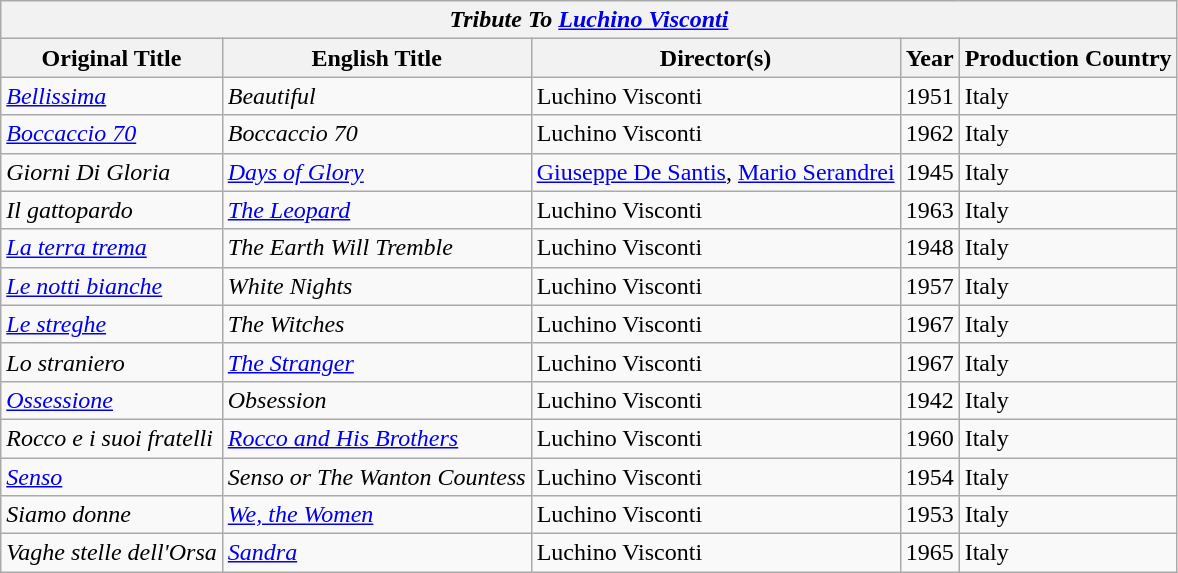<table class="wikitable">
<tr>
<th colspan="5"><em>Tribute To <a href='#'>Luchino Visconti</a></em></th>
</tr>
<tr>
<th>Original Title</th>
<th>English Title</th>
<th>Director(s)</th>
<th>Year</th>
<th>Production Country</th>
</tr>
<tr>
<td><em><a href='#'>Bellissima</a></em></td>
<td><em>Beautiful</em></td>
<td>Luchino Visconti</td>
<td>1951</td>
<td>Italy</td>
</tr>
<tr>
<td><em><a href='#'>Boccaccio 70</a></em></td>
<td><em>Boccaccio 70</em></td>
<td>Luchino Visconti</td>
<td>1962</td>
<td>Italy</td>
</tr>
<tr>
<td><em>Giorni Di Gloria</em></td>
<td><em><a href='#'>Days of Glory</a></em></td>
<td><a href='#'>Giuseppe De Santis</a>, <a href='#'>Mario Serandrei</a></td>
<td>1945</td>
<td>Italy</td>
</tr>
<tr>
<td><em>Il gattopardo</em></td>
<td><em><a href='#'>The Leopard</a></em></td>
<td>Luchino Visconti</td>
<td>1963</td>
<td>Italy</td>
</tr>
<tr>
<td><em><a href='#'>La terra trema</a></em></td>
<td><em>The Earth Will Tremble</em></td>
<td>Luchino Visconti</td>
<td>1948</td>
<td>Italy</td>
</tr>
<tr>
<td><em><a href='#'>Le notti bianche</a></em></td>
<td><em>White Nights</em></td>
<td>Luchino Visconti</td>
<td>1957</td>
<td>Italy</td>
</tr>
<tr>
<td><em><a href='#'>Le streghe</a></em></td>
<td><em>The Witches</em></td>
<td>Luchino Visconti</td>
<td>1967</td>
<td>Italy</td>
</tr>
<tr>
<td><em>Lo straniero</em></td>
<td><em><a href='#'>The Stranger</a></em></td>
<td>Luchino Visconti</td>
<td>1967</td>
<td>Italy</td>
</tr>
<tr>
<td><em><a href='#'>Ossessione</a></em></td>
<td><em>Obsession</em></td>
<td>Luchino Visconti</td>
<td>1942</td>
<td>Italy</td>
</tr>
<tr>
<td><em>Rocco e i suoi fratelli</em></td>
<td><em><a href='#'>Rocco and His Brothers</a></em></td>
<td>Luchino Visconti</td>
<td>1960</td>
<td>Italy</td>
</tr>
<tr>
<td><em><a href='#'>Senso</a></em></td>
<td><em>Senso or The Wanton Countess</em></td>
<td>Luchino Visconti</td>
<td>1954</td>
<td>Italy</td>
</tr>
<tr>
<td><em>Siamo donne</em></td>
<td><em><a href='#'>We, the Women</a></em></td>
<td>Luchino Visconti</td>
<td>1953</td>
<td>Italy</td>
</tr>
<tr>
<td><em>Vaghe stelle dell'Orsa</em></td>
<td><em><a href='#'>Sandra</a></em></td>
<td>Luchino Visconti</td>
<td>1965</td>
<td>Italy</td>
</tr>
</table>
